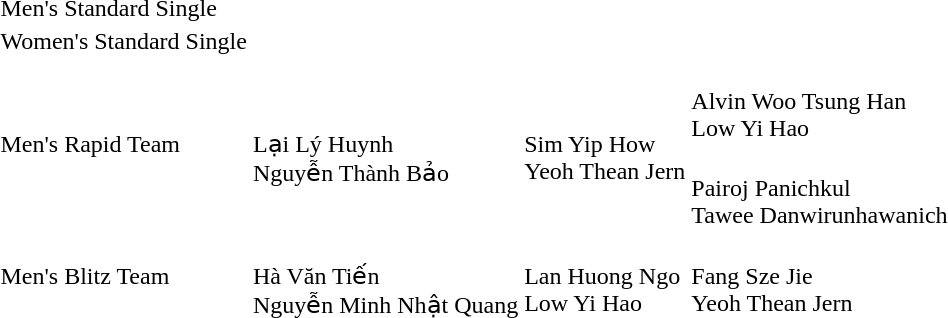<table>
<tr>
<td rowspan=2>Men's Standard Single</td>
<td rowspan=2></td>
<td rowspan=2></td>
<td></td>
</tr>
<tr>
<td></td>
</tr>
<tr>
<td rowspan=2>Women's Standard Single</td>
<td rowspan=2></td>
<td rowspan=2></td>
<td></td>
</tr>
<tr>
<td></td>
</tr>
<tr>
<td rowspan=2>Men's Rapid Team</td>
<td rowspan=2><br>Lại Lý Huynh<br>Nguyễn Thành Bảo</td>
<td rowspan=2><br>Sim Yip How<br>Yeoh Thean Jern</td>
<td><br>Alvin Woo Tsung Han<br>Low Yi Hao</td>
</tr>
<tr>
<td><br>Pairoj Panichkul<br>Tawee Danwirunhawanich</td>
</tr>
<tr>
<td>Men's Blitz Team</td>
<td><br>Hà Văn Tiến<br>Nguyễn Minh Nhật Quang</td>
<td><br>Lan Huong Ngo<br>Low Yi Hao</td>
<td><br>Fang Sze Jie<br>Yeoh Thean Jern</td>
</tr>
</table>
